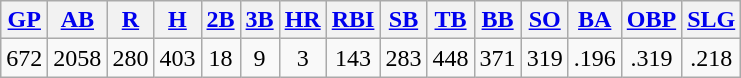<table class="wikitable">
<tr>
<th><a href='#'>GP</a></th>
<th><a href='#'>AB</a></th>
<th><a href='#'>R</a></th>
<th><a href='#'>H</a></th>
<th><a href='#'>2B</a></th>
<th><a href='#'>3B</a></th>
<th><a href='#'>HR</a></th>
<th><a href='#'>RBI</a></th>
<th><a href='#'>SB</a></th>
<th><a href='#'>TB</a></th>
<th><a href='#'>BB</a></th>
<th><a href='#'>SO</a></th>
<th><a href='#'>BA</a></th>
<th><a href='#'>OBP</a></th>
<th><a href='#'>SLG</a></th>
</tr>
<tr align=center>
<td>672</td>
<td>2058</td>
<td>280</td>
<td>403</td>
<td>18</td>
<td>9</td>
<td>3</td>
<td>143</td>
<td>283</td>
<td>448</td>
<td>371</td>
<td>319</td>
<td>.196</td>
<td>.319</td>
<td>.218</td>
</tr>
</table>
